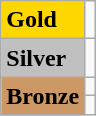<table class="wikitable">
<tr>
<td bgcolor="gold"><strong>Gold</strong></td>
<td></td>
</tr>
<tr>
<td bgcolor="silver"><strong>Silver</strong></td>
<td></td>
</tr>
<tr>
<td rowspan="2" bgcolor="#cc9966"><strong>Bronze</strong></td>
<td></td>
</tr>
<tr>
<td></td>
</tr>
</table>
